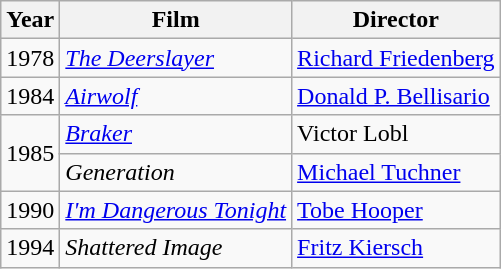<table class="wikitable">
<tr>
<th>Year</th>
<th>Film</th>
<th>Director</th>
</tr>
<tr>
<td>1978</td>
<td><em><a href='#'>The Deerslayer</a></em></td>
<td><a href='#'>Richard Friedenberg</a></td>
</tr>
<tr>
<td>1984</td>
<td><em><a href='#'>Airwolf</a></em></td>
<td><a href='#'>Donald P. Bellisario</a></td>
</tr>
<tr>
<td rowspan=2>1985</td>
<td><em><a href='#'>Braker</a></em></td>
<td>Victor Lobl</td>
</tr>
<tr>
<td><em>Generation</em></td>
<td><a href='#'>Michael Tuchner</a></td>
</tr>
<tr>
<td>1990</td>
<td><em><a href='#'>I'm Dangerous Tonight</a></em></td>
<td><a href='#'>Tobe Hooper</a></td>
</tr>
<tr>
<td>1994</td>
<td><em>Shattered Image</em></td>
<td><a href='#'>Fritz Kiersch</a></td>
</tr>
</table>
